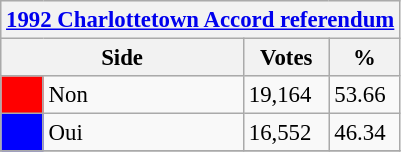<table class="wikitable" style="font-size: 95%; clear:both">
<tr style="background-color:#E9E9E9">
<th colspan=4><a href='#'>1992 Charlottetown Accord referendum</a></th>
</tr>
<tr style="background-color:#E9E9E9">
<th colspan=2 style="width: 130px">Side</th>
<th style="width: 50px">Votes</th>
<th style="width: 40px">%</th>
</tr>
<tr>
<td bgcolor="red"></td>
<td>Non</td>
<td>19,164</td>
<td>53.66</td>
</tr>
<tr>
<td bgcolor="blue"></td>
<td>Oui</td>
<td>16,552</td>
<td>46.34</td>
</tr>
<tr>
</tr>
</table>
